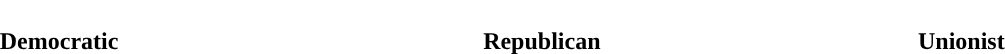<table style="width:70%; text-align:center">
<tr style="color:white">
<td style="background:"><strong>38</strong></td>
<td style="background:"><strong>137</strong></td>
<td style="background:"><strong>18</strong></td>
</tr>
<tr>
<td><span><strong>Democratic</strong></span></td>
<td><span><strong>Republican</strong></span></td>
<td><span><strong>Unionist</strong></span></td>
</tr>
</table>
